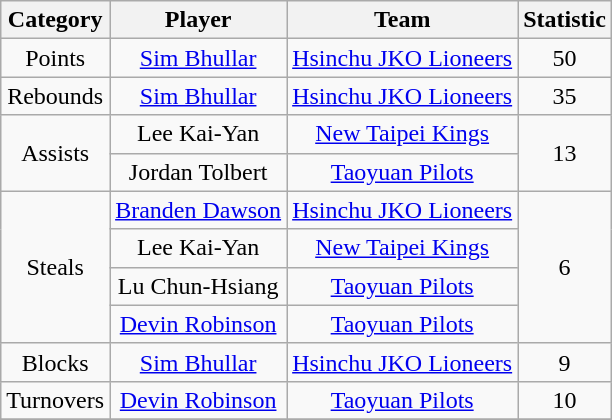<table class="wikitable" style="text-align:center;">
<tr>
<th>Category</th>
<th>Player</th>
<th>Team</th>
<th>Statistic</th>
</tr>
<tr>
<td>Points</td>
<td><a href='#'>Sim Bhullar</a></td>
<td><a href='#'>Hsinchu JKO Lioneers</a></td>
<td>50</td>
</tr>
<tr>
<td>Rebounds</td>
<td><a href='#'>Sim Bhullar</a></td>
<td><a href='#'>Hsinchu JKO Lioneers</a></td>
<td>35</td>
</tr>
<tr>
<td rowspan=2>Assists</td>
<td>Lee Kai-Yan</td>
<td><a href='#'>New Taipei Kings</a></td>
<td rowspan=2>13</td>
</tr>
<tr>
<td>Jordan Tolbert</td>
<td><a href='#'>Taoyuan Pilots</a></td>
</tr>
<tr>
<td rowspan=4>Steals</td>
<td><a href='#'>Branden Dawson</a></td>
<td><a href='#'>Hsinchu JKO Lioneers</a></td>
<td rowspan=4>6</td>
</tr>
<tr>
<td>Lee Kai-Yan</td>
<td><a href='#'>New Taipei Kings</a></td>
</tr>
<tr>
<td>Lu Chun-Hsiang</td>
<td><a href='#'>Taoyuan Pilots</a></td>
</tr>
<tr>
<td><a href='#'>Devin Robinson</a></td>
<td><a href='#'>Taoyuan Pilots</a></td>
</tr>
<tr>
<td>Blocks</td>
<td><a href='#'>Sim Bhullar</a></td>
<td><a href='#'>Hsinchu JKO Lioneers</a></td>
<td>9</td>
</tr>
<tr>
<td>Turnovers</td>
<td><a href='#'>Devin Robinson</a></td>
<td><a href='#'>Taoyuan Pilots</a></td>
<td>10</td>
</tr>
<tr>
</tr>
</table>
